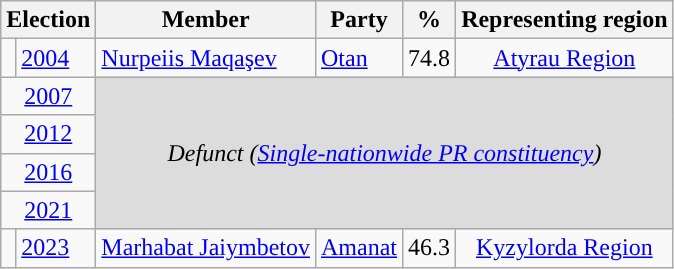<table class="wikitable">
<tr>
<th colspan="2">Election</th>
<th>Member</th>
<th>Party</th>
<th>%</th>
<th>Representing region</th>
</tr>
<tr>
<td style="background-color: "></td>
<td><a href='#'>2004</a></td>
<td><a href='#'>Nurpeiis Maqaşev</a></td>
<td><a href='#'>Otan</a></td>
<td align="right">74.8</td>
<td align="center"><a href='#'>Atyrau Region</a></td>
</tr>
<tr>
<td colspan="2" align="center"><a href='#'>2007</a></td>
<td colspan="4" rowspan="4" align="center" style="background-color:#DCDCDC"><em>Defunct (<a href='#'>Single-nationwide PR constituency</a>)</em></td>
</tr>
<tr>
<td colspan="2" align="center"><a href='#'>2012</a></td>
</tr>
<tr>
<td colspan="2" align="center"><a href='#'>2016</a></td>
</tr>
<tr>
<td colspan="2" align="center"><a href='#'>2021</a></td>
</tr>
<tr>
<td style="background-color: "></td>
<td><a href='#'>2023</a></td>
<td><a href='#'>Marhabat Jaiymbetov</a></td>
<td><a href='#'>Amanat</a></td>
<td align="right">46.3</td>
<td align="center"><a href='#'>Kyzylorda Region</a></td>
</tr>
</table>
